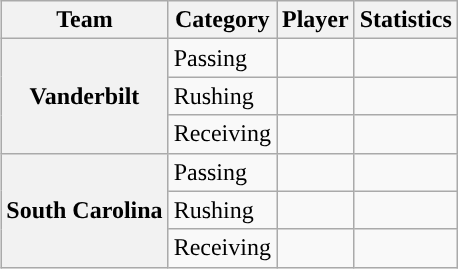<table class="wikitable" style="float:right">
<tr>
<th>Team</th>
<th>Category</th>
<th>Player</th>
<th>Statistics</th>
</tr>
<tr>
<th rowspan=3>Vanderbilt</th>
<td>Passing</td>
<td></td>
<td></td>
</tr>
<tr>
<td>Rushing</td>
<td></td>
<td></td>
</tr>
<tr>
<td>Receiving</td>
<td></td>
<td></td>
</tr>
<tr>
<th rowspan=3>South Carolina</th>
<td>Passing</td>
<td></td>
<td></td>
</tr>
<tr>
<td>Rushing</td>
<td></td>
<td></td>
</tr>
<tr>
<td>Receiving</td>
<td></td>
<td></td>
</tr>
</table>
